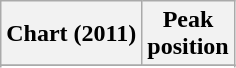<table class="wikitable sortable">
<tr>
<th align="left">Chart (2011)</th>
<th align="center">Peak<br>position</th>
</tr>
<tr>
</tr>
<tr>
</tr>
<tr>
</tr>
<tr>
</tr>
</table>
